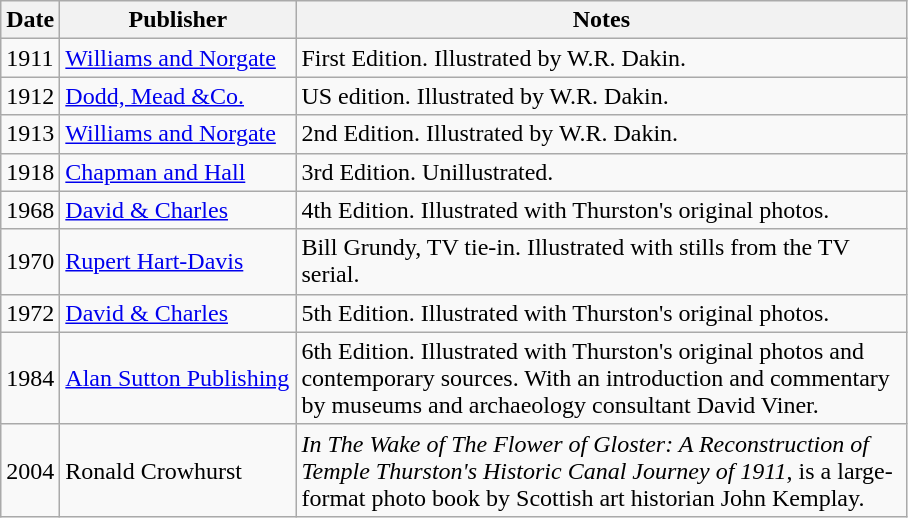<table class="wikitable">
<tr>
<th scope="col" style="width: 30px;">Date</th>
<th scope="col" style="width: 150px;">Publisher</th>
<th scope="col" style="width: 400px;">Notes</th>
</tr>
<tr>
<td>1911</td>
<td><a href='#'>Williams and Norgate</a></td>
<td>First Edition. Illustrated by W.R. Dakin.</td>
</tr>
<tr>
<td>1912</td>
<td><a href='#'>Dodd, Mead &Co.</a></td>
<td>US edition. Illustrated by W.R. Dakin.</td>
</tr>
<tr>
<td>1913</td>
<td><a href='#'>Williams and Norgate</a></td>
<td>2nd Edition. Illustrated by W.R. Dakin.</td>
</tr>
<tr>
<td>1918</td>
<td><a href='#'>Chapman and Hall</a></td>
<td>3rd Edition. Unillustrated.</td>
</tr>
<tr>
<td>1968</td>
<td><a href='#'>David & Charles</a></td>
<td>4th Edition. Illustrated with Thurston's original photos.</td>
</tr>
<tr>
<td>1970</td>
<td><a href='#'>Rupert Hart-Davis</a></td>
<td>Bill Grundy, TV tie-in. Illustrated with stills from the TV serial.</td>
</tr>
<tr>
<td>1972</td>
<td><a href='#'>David & Charles</a></td>
<td>5th Edition. Illustrated with Thurston's original photos.</td>
</tr>
<tr>
<td>1984</td>
<td><a href='#'>Alan Sutton Publishing</a></td>
<td>6th Edition. Illustrated with Thurston's original photos and contemporary sources. With an introduction and commentary by museums and archaeology consultant David Viner.</td>
</tr>
<tr>
<td>2004</td>
<td>Ronald Crowhurst</td>
<td><em>In The Wake of The Flower of Gloster: A Reconstruction of Temple Thurston's Historic Canal Journey of 1911</em>, is a large-format photo book by Scottish art historian John Kemplay.</td>
</tr>
</table>
